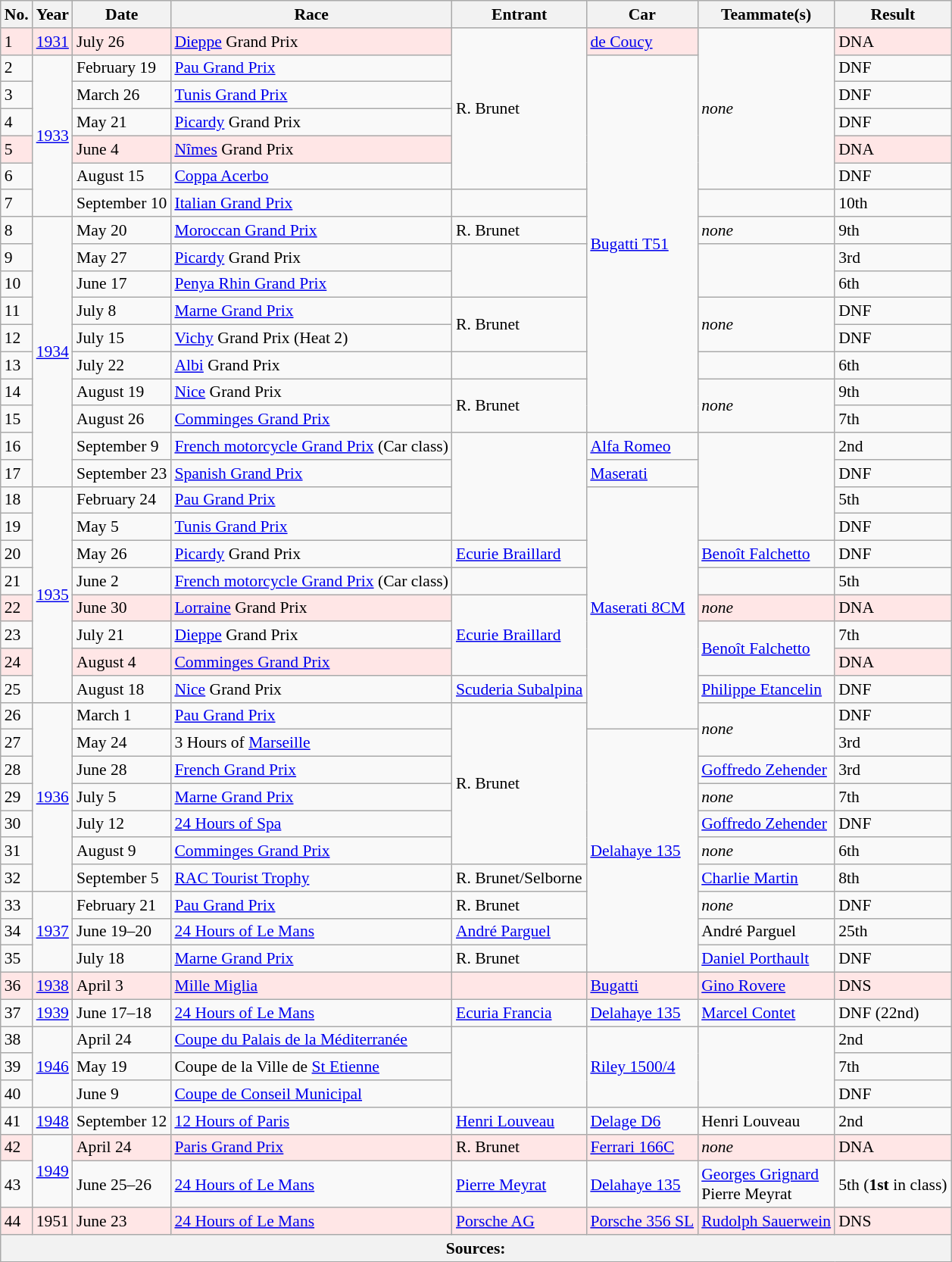<table class="wikitable sortable" style="font-size:90%">
<tr>
<th>No.</th>
<th>Year</th>
<th>Date</th>
<th>Race</th>
<th>Entrant</th>
<th>Car</th>
<th>Teammate(s)</th>
<th>Result</th>
</tr>
<tr>
<td style="background:#ffe6e6;">1</td>
<td style="background:#ffe6e6;"><a href='#'>1931</a></td>
<td style="background:#ffe6e6;">July 26</td>
<td style="background:#ffe6e6;"><a href='#'>Dieppe</a> Grand Prix</td>
<td rowspan=6>R. Brunet</td>
<td style="background:#ffe6e6;"><a href='#'>de Coucy</a></td>
<td rowspan=6><em>none</em></td>
<td style="background:#ffe6e6;">DNA</td>
</tr>
<tr>
<td>2</td>
<td rowspan=6><a href='#'>1933</a></td>
<td>February 19</td>
<td><a href='#'>Pau Grand Prix</a></td>
<td rowspan=14><a href='#'>Bugatti T51</a></td>
<td>DNF</td>
</tr>
<tr>
<td>3</td>
<td>March 26</td>
<td><a href='#'>Tunis Grand Prix</a></td>
<td>DNF</td>
</tr>
<tr>
<td>4</td>
<td>May 21</td>
<td><a href='#'>Picardy</a> Grand Prix</td>
<td>DNF</td>
</tr>
<tr>
<td style="background:#ffe6e6;">5</td>
<td style="background:#ffe6e6;">June 4</td>
<td style="background:#ffe6e6;"><a href='#'>Nîmes</a> Grand Prix</td>
<td style="background:#ffe6e6;">DNA</td>
</tr>
<tr>
<td>6</td>
<td>August 15</td>
<td><a href='#'>Coppa Acerbo</a></td>
<td>DNF</td>
</tr>
<tr>
<td>7</td>
<td>September 10</td>
<td><a href='#'>Italian Grand Prix</a></td>
<td></td>
<td></td>
<td>10th</td>
</tr>
<tr>
<td>8</td>
<td rowspan=10><a href='#'>1934</a></td>
<td>May 20</td>
<td><a href='#'>Moroccan Grand Prix</a></td>
<td>R. Brunet</td>
<td><em>none</em></td>
<td>9th</td>
</tr>
<tr>
<td>9</td>
<td>May 27</td>
<td><a href='#'>Picardy</a> Grand Prix</td>
<td rowspan=2></td>
<td rowspan=2></td>
<td>3rd</td>
</tr>
<tr>
<td>10</td>
<td>June 17</td>
<td><a href='#'>Penya Rhin Grand Prix</a></td>
<td>6th</td>
</tr>
<tr>
<td>11</td>
<td>July 8</td>
<td><a href='#'>Marne Grand Prix</a></td>
<td rowspan=2>R. Brunet</td>
<td rowspan=2><em>none</em></td>
<td>DNF</td>
</tr>
<tr>
<td>12</td>
<td>July 15</td>
<td><a href='#'>Vichy</a> Grand Prix (Heat 2)</td>
<td>DNF</td>
</tr>
<tr>
<td>13</td>
<td>July 22</td>
<td><a href='#'>Albi</a> Grand Prix</td>
<td></td>
<td></td>
<td>6th</td>
</tr>
<tr>
<td>14</td>
<td>August 19</td>
<td><a href='#'>Nice</a> Grand Prix</td>
<td rowspan=2>R. Brunet</td>
<td rowspan=2><em>none</em></td>
<td>9th</td>
</tr>
<tr>
<td>15</td>
<td>August 26</td>
<td><a href='#'>Comminges Grand Prix</a></td>
<td>7th</td>
</tr>
<tr>
<td>16</td>
<td>September 9</td>
<td><a href='#'>French motorcycle Grand Prix</a> (Car class)</td>
<td rowspan=4></td>
<td><a href='#'>Alfa Romeo</a></td>
<td rowspan=4></td>
<td>2nd</td>
</tr>
<tr>
<td>17</td>
<td>September 23</td>
<td><a href='#'>Spanish Grand Prix</a></td>
<td><a href='#'>Maserati</a></td>
<td>DNF</td>
</tr>
<tr>
<td>18</td>
<td rowspan=8><a href='#'>1935</a></td>
<td>February 24</td>
<td><a href='#'>Pau Grand Prix</a></td>
<td rowspan=9><a href='#'>Maserati 8CM</a></td>
<td>5th</td>
</tr>
<tr>
<td>19</td>
<td>May 5</td>
<td><a href='#'>Tunis Grand Prix</a></td>
<td>DNF</td>
</tr>
<tr>
<td>20</td>
<td>May 26</td>
<td><a href='#'>Picardy</a> Grand Prix</td>
<td><a href='#'>Ecurie Braillard</a></td>
<td><a href='#'>Benoît Falchetto</a></td>
<td>DNF</td>
</tr>
<tr>
<td>21</td>
<td>June 2</td>
<td><a href='#'>French motorcycle Grand Prix</a> (Car class)</td>
<td></td>
<td></td>
<td>5th</td>
</tr>
<tr>
<td style="background:#ffe6e6;">22</td>
<td style="background:#ffe6e6;">June 30</td>
<td style="background:#ffe6e6;"><a href='#'>Lorraine</a> Grand Prix</td>
<td rowspan=3><a href='#'>Ecurie Braillard</a></td>
<td style="background:#ffe6e6;"><em>none</em></td>
<td style="background:#ffe6e6;">DNA</td>
</tr>
<tr>
<td>23</td>
<td>July 21</td>
<td><a href='#'>Dieppe</a> Grand Prix</td>
<td rowspan=2><a href='#'>Benoît Falchetto</a></td>
<td>7th</td>
</tr>
<tr>
<td style="background:#ffe6e6;">24</td>
<td style="background:#ffe6e6;">August 4</td>
<td style="background:#ffe6e6;"><a href='#'>Comminges Grand Prix</a></td>
<td style="background:#ffe6e6;">DNA</td>
</tr>
<tr>
<td>25</td>
<td>August 18</td>
<td><a href='#'>Nice</a> Grand Prix</td>
<td><a href='#'>Scuderia Subalpina</a></td>
<td><a href='#'>Philippe Etancelin</a></td>
<td>DNF</td>
</tr>
<tr>
<td>26</td>
<td rowspan=7><a href='#'>1936</a></td>
<td>March 1</td>
<td><a href='#'>Pau Grand Prix</a></td>
<td rowspan=6>R. Brunet</td>
<td rowspan=2><em>none</em></td>
<td>DNF</td>
</tr>
<tr>
<td>27</td>
<td>May 24</td>
<td>3 Hours of <a href='#'>Marseille</a></td>
<td rowspan=9><a href='#'>Delahaye 135</a></td>
<td>3rd</td>
</tr>
<tr>
<td>28</td>
<td>June 28</td>
<td><a href='#'>French Grand Prix</a></td>
<td><a href='#'>Goffredo Zehender</a></td>
<td>3rd</td>
</tr>
<tr>
<td>29</td>
<td>July 5</td>
<td><a href='#'>Marne Grand Prix</a></td>
<td><em>none</em></td>
<td>7th</td>
</tr>
<tr>
<td>30</td>
<td>July 12</td>
<td><a href='#'>24 Hours of Spa</a></td>
<td><a href='#'>Goffredo Zehender</a></td>
<td>DNF</td>
</tr>
<tr>
<td>31</td>
<td>August 9</td>
<td><a href='#'>Comminges Grand Prix</a></td>
<td><em>none</em></td>
<td>6th</td>
</tr>
<tr>
<td>32</td>
<td>September 5</td>
<td><a href='#'>RAC Tourist Trophy</a></td>
<td>R. Brunet/Selborne</td>
<td><a href='#'>Charlie Martin</a></td>
<td>8th</td>
</tr>
<tr>
<td>33</td>
<td rowspan=3><a href='#'>1937</a></td>
<td>February 21</td>
<td><a href='#'>Pau Grand Prix</a></td>
<td>R. Brunet</td>
<td><em>none</em></td>
<td>DNF</td>
</tr>
<tr>
<td>34</td>
<td>June 19–20</td>
<td><a href='#'>24 Hours of Le Mans</a></td>
<td><a href='#'>André Parguel</a></td>
<td>André Parguel</td>
<td>25th</td>
</tr>
<tr>
<td>35</td>
<td>July 18</td>
<td><a href='#'>Marne Grand Prix</a></td>
<td>R. Brunet</td>
<td><a href='#'>Daniel Porthault</a></td>
<td>DNF</td>
</tr>
<tr>
<td style="background:#ffe6e6;">36</td>
<td style="background:#ffe6e6;"><a href='#'>1938</a></td>
<td style="background:#ffe6e6;">April 3</td>
<td style="background:#ffe6e6;"><a href='#'>Mille Miglia</a></td>
<td style="background:#ffe6e6;"></td>
<td style="background:#ffe6e6;"><a href='#'>Bugatti</a></td>
<td style="background:#ffe6e6;"><a href='#'>Gino Rovere</a></td>
<td style="background:#ffe6e6;">DNS</td>
</tr>
<tr>
<td>37</td>
<td><a href='#'>1939</a></td>
<td>June 17–18</td>
<td><a href='#'>24 Hours of Le Mans</a></td>
<td><a href='#'>Ecuria Francia</a></td>
<td><a href='#'>Delahaye 135</a></td>
<td><a href='#'>Marcel Contet</a></td>
<td>DNF (22nd)</td>
</tr>
<tr>
<td>38</td>
<td rowspan=3><a href='#'>1946</a></td>
<td>April 24</td>
<td><a href='#'>Coupe du Palais de la Méditerranée</a></td>
<td rowspan=3></td>
<td rowspan=3><a href='#'>Riley 1500/4</a></td>
<td rowspan=3></td>
<td>2nd</td>
</tr>
<tr>
<td>39</td>
<td>May 19</td>
<td>Coupe de la Ville de <a href='#'>St Etienne</a></td>
<td>7th</td>
</tr>
<tr>
<td>40</td>
<td>June 9</td>
<td><a href='#'>Coupe de Conseil Municipal</a></td>
<td>DNF</td>
</tr>
<tr>
<td>41</td>
<td><a href='#'>1948</a></td>
<td>September 12</td>
<td><a href='#'>12 Hours of Paris</a></td>
<td><a href='#'>Henri Louveau</a></td>
<td><a href='#'>Delage D6</a></td>
<td>Henri Louveau</td>
<td>2nd</td>
</tr>
<tr>
<td style="background:#ffe6e6;">42</td>
<td rowspan=2><a href='#'>1949</a></td>
<td style="background:#ffe6e6;">April 24</td>
<td style="background:#ffe6e6;"><a href='#'>Paris Grand Prix</a></td>
<td style="background:#ffe6e6;">R. Brunet</td>
<td style="background:#ffe6e6;"><a href='#'>Ferrari 166C</a></td>
<td style="background:#ffe6e6;"><em>none</em></td>
<td style="background:#ffe6e6;">DNA</td>
</tr>
<tr>
<td>43</td>
<td>June 25–26</td>
<td><a href='#'>24 Hours of Le Mans</a></td>
<td><a href='#'>Pierre Meyrat</a></td>
<td><a href='#'>Delahaye 135</a></td>
<td><a href='#'>Georges Grignard</a><br>Pierre Meyrat</td>
<td>5th (<strong>1st</strong> in class)</td>
</tr>
<tr>
<td style="background:#ffe6e6;">44</td>
<td style="background:#ffe6e6;">1951</td>
<td style="background:#ffe6e6;">June 23</td>
<td style="background:#ffe6e6;"><a href='#'>24 Hours of Le Mans</a></td>
<td style="background:#ffe6e6;"><a href='#'>Porsche AG</a></td>
<td style="background:#ffe6e6;"><a href='#'>Porsche 356 SL</a></td>
<td style="background:#ffe6e6;"><a href='#'>Rudolph Sauerwein</a></td>
<td style="background:#ffe6e6;">DNS</td>
</tr>
<tr>
<th colspan=8>Sources:<br>









</th>
</tr>
</table>
